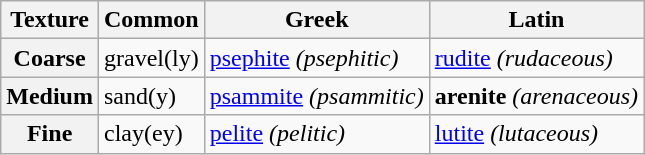<table class="wikitable">
<tr>
<th>Texture</th>
<th>Common</th>
<th>Greek</th>
<th>Latin</th>
</tr>
<tr>
<th>Coarse</th>
<td>gravel(ly)</td>
<td><a href='#'>psephite</a> <em>(psephitic)</em></td>
<td><a href='#'>rudite</a> <em>(rudaceous)</em></td>
</tr>
<tr>
<th>Medium</th>
<td>sand(y)</td>
<td><a href='#'>psammite</a> <em>(psammitic)</em></td>
<td><strong>arenite</strong> <em>(arenaceous)</em></td>
</tr>
<tr>
<th>Fine</th>
<td>clay(ey)</td>
<td><a href='#'>pelite</a> <em>(pelitic)</em></td>
<td><a href='#'>lutite</a> <em>(lutaceous)</em></td>
</tr>
</table>
